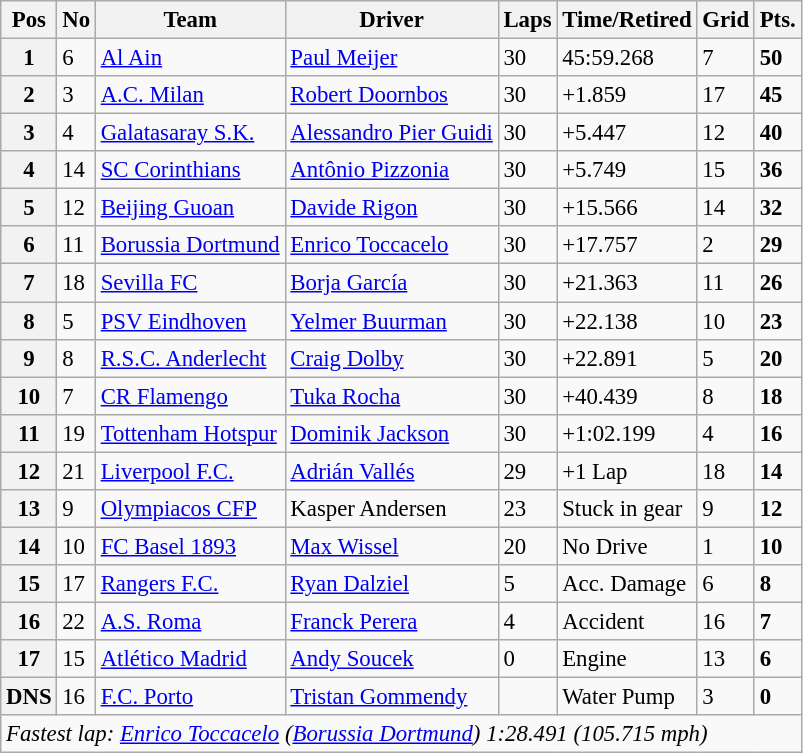<table class="wikitable" style="font-size: 95%">
<tr>
<th>Pos</th>
<th>No</th>
<th>Team</th>
<th>Driver</th>
<th>Laps</th>
<th>Time/Retired</th>
<th>Grid</th>
<th>Pts.</th>
</tr>
<tr>
<th>1</th>
<td>6</td>
<td> <a href='#'>Al Ain</a></td>
<td> <a href='#'>Paul Meijer</a></td>
<td>30</td>
<td>45:59.268</td>
<td>7</td>
<td><strong>50</strong></td>
</tr>
<tr>
<th>2</th>
<td>3</td>
<td> <a href='#'>A.C. Milan</a></td>
<td> <a href='#'>Robert Doornbos</a></td>
<td>30</td>
<td>+1.859</td>
<td>17</td>
<td><strong>45</strong></td>
</tr>
<tr>
<th>3</th>
<td>4</td>
<td> <a href='#'>Galatasaray S.K.</a></td>
<td> <a href='#'>Alessandro Pier Guidi</a></td>
<td>30</td>
<td>+5.447</td>
<td>12</td>
<td><strong>40</strong></td>
</tr>
<tr>
<th>4</th>
<td>14</td>
<td> <a href='#'>SC Corinthians</a></td>
<td> <a href='#'>Antônio Pizzonia</a></td>
<td>30</td>
<td>+5.749</td>
<td>15</td>
<td><strong>36</strong></td>
</tr>
<tr>
<th>5</th>
<td>12</td>
<td> <a href='#'>Beijing Guoan</a></td>
<td> <a href='#'>Davide Rigon</a></td>
<td>30</td>
<td>+15.566</td>
<td>14</td>
<td><strong>32</strong></td>
</tr>
<tr>
<th>6</th>
<td>11</td>
<td> <a href='#'>Borussia Dortmund</a></td>
<td> <a href='#'>Enrico Toccacelo</a></td>
<td>30</td>
<td>+17.757</td>
<td>2</td>
<td><strong>29</strong></td>
</tr>
<tr>
<th>7</th>
<td>18</td>
<td> <a href='#'>Sevilla FC</a></td>
<td> <a href='#'>Borja García</a></td>
<td>30</td>
<td>+21.363</td>
<td>11</td>
<td><strong>26</strong></td>
</tr>
<tr>
<th>8</th>
<td>5</td>
<td> <a href='#'>PSV Eindhoven</a></td>
<td> <a href='#'>Yelmer Buurman</a></td>
<td>30</td>
<td>+22.138</td>
<td>10</td>
<td><strong>23</strong></td>
</tr>
<tr>
<th>9</th>
<td>8</td>
<td> <a href='#'>R.S.C. Anderlecht</a></td>
<td> <a href='#'>Craig Dolby</a></td>
<td>30</td>
<td>+22.891</td>
<td>5</td>
<td><strong>20</strong></td>
</tr>
<tr>
<th>10</th>
<td>7</td>
<td> <a href='#'>CR Flamengo</a></td>
<td> <a href='#'>Tuka Rocha</a></td>
<td>30</td>
<td>+40.439</td>
<td>8</td>
<td><strong>18</strong></td>
</tr>
<tr>
<th>11</th>
<td>19</td>
<td> <a href='#'>Tottenham Hotspur</a></td>
<td> <a href='#'>Dominik Jackson</a></td>
<td>30</td>
<td>+1:02.199</td>
<td>4</td>
<td><strong>16</strong></td>
</tr>
<tr>
<th>12</th>
<td>21</td>
<td> <a href='#'>Liverpool F.C.</a></td>
<td> <a href='#'>Adrián Vallés</a></td>
<td>29</td>
<td>+1 Lap</td>
<td>18</td>
<td><strong>14</strong></td>
</tr>
<tr>
<th>13</th>
<td>9</td>
<td> <a href='#'>Olympiacos CFP</a></td>
<td> Kasper Andersen</td>
<td>23</td>
<td>Stuck in gear</td>
<td>9</td>
<td><strong>12</strong></td>
</tr>
<tr>
<th>14</th>
<td>10</td>
<td> <a href='#'>FC Basel 1893</a></td>
<td> <a href='#'>Max Wissel</a></td>
<td>20</td>
<td>No Drive</td>
<td>1</td>
<td><strong>10</strong></td>
</tr>
<tr>
<th>15</th>
<td>17</td>
<td> <a href='#'>Rangers F.C.</a></td>
<td> <a href='#'>Ryan Dalziel</a></td>
<td>5</td>
<td>Acc. Damage</td>
<td>6</td>
<td><strong>8</strong></td>
</tr>
<tr>
<th>16</th>
<td>22</td>
<td> <a href='#'>A.S. Roma</a></td>
<td> <a href='#'>Franck Perera</a></td>
<td>4</td>
<td>Accident</td>
<td>16</td>
<td><strong>7</strong></td>
</tr>
<tr>
<th>17</th>
<td>15</td>
<td> <a href='#'>Atlético Madrid</a></td>
<td> <a href='#'>Andy Soucek</a></td>
<td>0</td>
<td>Engine</td>
<td>13</td>
<td><strong>6</strong></td>
</tr>
<tr>
<th>DNS</th>
<td>16</td>
<td> <a href='#'>F.C. Porto</a></td>
<td> <a href='#'>Tristan Gommendy</a></td>
<td></td>
<td>Water Pump</td>
<td>3</td>
<td><strong>0</strong></td>
</tr>
<tr>
<td colspan=8><em>Fastest lap: <a href='#'>Enrico Toccacelo</a> (<a href='#'>Borussia Dortmund</a>) 1:28.491 (105.715 mph)</em></td>
</tr>
</table>
